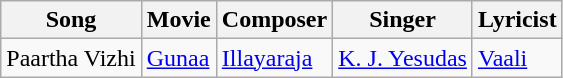<table class="wikitable">
<tr>
<th>Song</th>
<th>Movie</th>
<th>Composer</th>
<th>Singer</th>
<th>Lyricist</th>
</tr>
<tr>
<td>Paartha Vizhi</td>
<td><a href='#'>Gunaa</a></td>
<td><a href='#'>Illayaraja</a></td>
<td><a href='#'>K. J. Yesudas</a></td>
<td><a href='#'>Vaali</a></td>
</tr>
</table>
